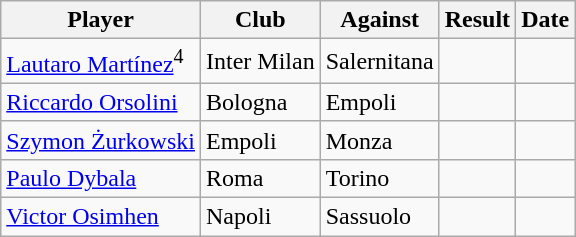<table class="wikitable sortable">
<tr>
<th>Player</th>
<th>Club</th>
<th>Against</th>
<th style="text-align:center;">Result</th>
<th>Date</th>
</tr>
<tr>
<td> <a href='#'>Lautaro Martínez</a><sup>4</sup></td>
<td>Inter Milan</td>
<td>Salernitana</td>
<td style="text-align:center;"></td>
<td></td>
</tr>
<tr>
<td> <a href='#'>Riccardo Orsolini</a></td>
<td>Bologna</td>
<td>Empoli</td>
<td style="text-align:center;"></td>
<td></td>
</tr>
<tr>
<td> <a href='#'>Szymon Żurkowski</a></td>
<td>Empoli</td>
<td>Monza</td>
<td style="text-align:center;"></td>
<td></td>
</tr>
<tr>
<td> <a href='#'>Paulo Dybala</a></td>
<td>Roma</td>
<td>Torino</td>
<td style="text-align:center;"></td>
<td></td>
</tr>
<tr>
<td> <a href='#'>Victor Osimhen</a></td>
<td>Napoli</td>
<td>Sassuolo</td>
<td style="text-align:center;"></td>
<td></td>
</tr>
</table>
